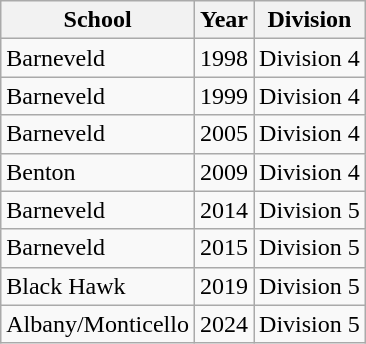<table class="wikitable">
<tr>
<th>School</th>
<th>Year</th>
<th>Division</th>
</tr>
<tr>
<td>Barneveld</td>
<td>1998</td>
<td>Division 4</td>
</tr>
<tr>
<td>Barneveld</td>
<td>1999</td>
<td>Division 4</td>
</tr>
<tr>
<td>Barneveld</td>
<td>2005</td>
<td>Division 4</td>
</tr>
<tr>
<td>Benton</td>
<td>2009</td>
<td>Division 4</td>
</tr>
<tr>
<td>Barneveld</td>
<td>2014</td>
<td>Division 5</td>
</tr>
<tr>
<td>Barneveld</td>
<td>2015</td>
<td>Division 5</td>
</tr>
<tr>
<td>Black Hawk</td>
<td>2019</td>
<td>Division 5</td>
</tr>
<tr>
<td>Albany/Monticello</td>
<td>2024</td>
<td>Division 5</td>
</tr>
</table>
